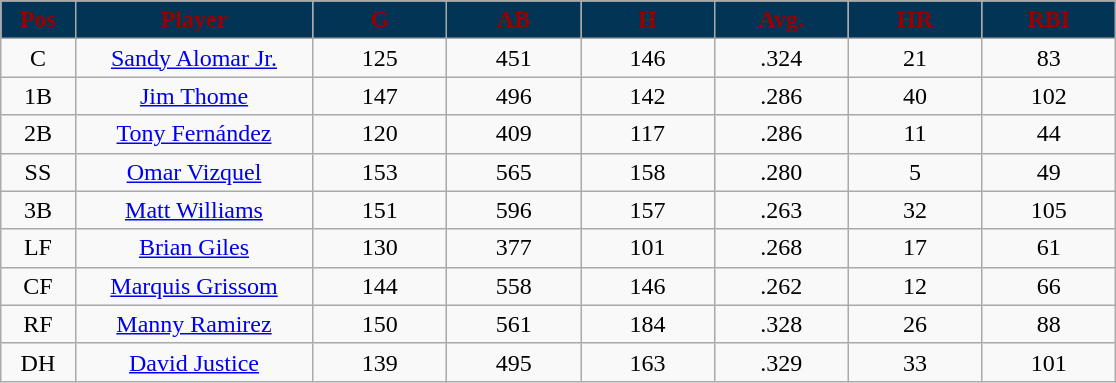<table class="wikitable sortable">
<tr>
<th style="background:#023456;color:#990000;" width="5%">Pos</th>
<th style="background:#023456;color:#990000;" width="16%">Player</th>
<th style="background:#023456;color:#990000;" width="9%">G</th>
<th style="background:#023456;color:#990000;" width="9%">AB</th>
<th style="background:#023456;color:#990000;" width="9%">H</th>
<th style="background:#023456;color:#990000;" width="9%">Avg.</th>
<th style="background:#023456;color:#990000;" width="9%">HR</th>
<th style="background:#023456;color:#990000;" width="9%">RBI</th>
</tr>
<tr align="center">
<td>C</td>
<td><a href='#'>Sandy Alomar Jr.</a></td>
<td>125</td>
<td>451</td>
<td>146</td>
<td>.324</td>
<td>21</td>
<td>83</td>
</tr>
<tr align="center">
<td>1B</td>
<td><a href='#'>Jim Thome</a></td>
<td>147</td>
<td>496</td>
<td>142</td>
<td>.286</td>
<td>40</td>
<td>102</td>
</tr>
<tr align="center">
<td>2B</td>
<td><a href='#'>Tony Fernández</a></td>
<td>120</td>
<td>409</td>
<td>117</td>
<td>.286</td>
<td>11</td>
<td>44</td>
</tr>
<tr align="center">
<td>SS</td>
<td><a href='#'>Omar Vizquel</a></td>
<td>153</td>
<td>565</td>
<td>158</td>
<td>.280</td>
<td>5</td>
<td>49</td>
</tr>
<tr align="center">
<td>3B</td>
<td><a href='#'>Matt Williams</a></td>
<td>151</td>
<td>596</td>
<td>157</td>
<td>.263</td>
<td>32</td>
<td>105</td>
</tr>
<tr align="center">
<td>LF</td>
<td><a href='#'>Brian Giles</a></td>
<td>130</td>
<td>377</td>
<td>101</td>
<td>.268</td>
<td>17</td>
<td>61</td>
</tr>
<tr align="center">
<td>CF</td>
<td><a href='#'>Marquis Grissom</a></td>
<td>144</td>
<td>558</td>
<td>146</td>
<td>.262</td>
<td>12</td>
<td>66</td>
</tr>
<tr align="center">
<td>RF</td>
<td><a href='#'>Manny Ramirez</a></td>
<td>150</td>
<td>561</td>
<td>184</td>
<td>.328</td>
<td>26</td>
<td>88</td>
</tr>
<tr align="center">
<td>DH</td>
<td><a href='#'>David Justice</a></td>
<td>139</td>
<td>495</td>
<td>163</td>
<td>.329</td>
<td>33</td>
<td>101</td>
</tr>
</table>
